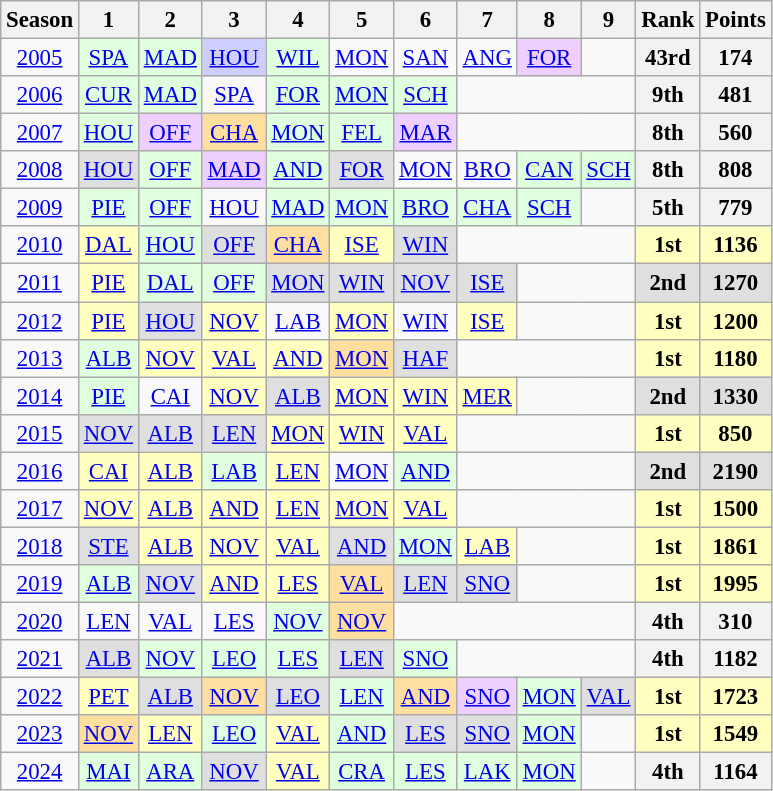<table class="wikitable" style="text-align:center; font-size:95%">
<tr>
<th>Season</th>
<th>1</th>
<th>2</th>
<th>3</th>
<th>4</th>
<th>5</th>
<th>6</th>
<th>7</th>
<th>8</th>
<th>9</th>
<th>Rank</th>
<th>Points</th>
</tr>
<tr>
<td><a href='#'>2005</a></td>
<td bgcolor="#dfffdf"><a href='#'>SPA</a><br></td>
<td bgcolor="#dfffdf"><a href='#'>MAD</a><br></td>
<td bgcolor="#cfcfff"><a href='#'>HOU</a><br></td>
<td bgcolor="#dfffdf"><a href='#'>WIL</a><br></td>
<td><a href='#'>MON</a><br></td>
<td><a href='#'>SAN</a><br></td>
<td><a href='#'>ANG</a><br></td>
<td bgcolor="#efcfff"><a href='#'>FOR</a><br></td>
<td colspan=1></td>
<th>43rd</th>
<th>174</th>
</tr>
<tr>
<td><a href='#'>2006</a></td>
<td bgcolor="#dfffdf"><a href='#'>CUR</a><br></td>
<td bgcolor="#dfffdf"><a href='#'>MAD</a><br></td>
<td><a href='#'>SPA</a><br></td>
<td bgcolor="#dfffdf"><a href='#'>FOR</a><br></td>
<td bgcolor="#dfffdf"><a href='#'>MON</a><br></td>
<td bgcolor="#dfffdf"><a href='#'>SCH</a><br></td>
<td colspan=3></td>
<th>9th</th>
<th>481</th>
</tr>
<tr>
<td><a href='#'>2007</a></td>
<td bgcolor="#dfffdf"><a href='#'>HOU</a><br></td>
<td bgcolor="#efcfff"><a href='#'>OFF</a><br></td>
<td bgcolor="#ffdf9f"><a href='#'>CHA</a><br></td>
<td bgcolor="#dfffdf"><a href='#'>MON</a><br></td>
<td bgcolor="#dfffdf"><a href='#'>FEL</a><br></td>
<td bgcolor="#efcfff"><a href='#'>MAR</a><br></td>
<td colspan=3></td>
<th>8th</th>
<th>560</th>
</tr>
<tr>
<td><a href='#'>2008</a></td>
<td bgcolor="#dfdfdf"><a href='#'>HOU</a><br></td>
<td bgcolor="#dfffdf"><a href='#'>OFF</a><br></td>
<td bgcolor="#efcfff"><a href='#'>MAD</a><br></td>
<td bgcolor="#dfffdf"><a href='#'>AND</a><br></td>
<td bgcolor="#dfdfdf"><a href='#'>FOR</a><br></td>
<td><a href='#'>MON</a><br></td>
<td><a href='#'>BRO</a><br></td>
<td bgcolor="#dfffdf"><a href='#'>CAN</a><br></td>
<td bgcolor="#dfffdf"><a href='#'>SCH</a><br></td>
<th>8th</th>
<th>808</th>
</tr>
<tr>
<td><a href='#'>2009</a></td>
<td bgcolor="#dfffdf"><a href='#'>PIE</a><br></td>
<td bgcolor="#dfffdf"><a href='#'>OFF</a><br></td>
<td><a href='#'>HOU</a><br></td>
<td bgcolor="#dfffdf"><a href='#'>MAD</a><br></td>
<td bgcolor="#dfffdf"><a href='#'>MON</a><br></td>
<td bgcolor="#dfffdf"><a href='#'>BRO</a><br></td>
<td bgcolor="#dfffdf"><a href='#'>CHA</a><br></td>
<td bgcolor="#dfffdf"><a href='#'>SCH</a><br></td>
<td colspan=1></td>
<th>5th</th>
<th>779</th>
</tr>
<tr>
<td><a href='#'>2010</a></td>
<td bgcolor="#ffffbf"><a href='#'>DAL</a><br></td>
<td bgcolor="#dfffdf"><a href='#'>HOU</a><br></td>
<td bgcolor="#dfdfdf"><a href='#'>OFF</a><br></td>
<td bgcolor="#ffdf9f"><a href='#'>CHA</a><br></td>
<td bgcolor="#ffffbf"><a href='#'>ISE</a><br></td>
<td bgcolor="#dfdfdf"><a href='#'>WIN</a><br></td>
<td colspan=3></td>
<td style="background:#FFFFBF;"><strong>1st</strong></td>
<td style="background:#FFFFBF;"><strong>1136</strong></td>
</tr>
<tr>
<td><a href='#'>2011</a></td>
<td bgcolor="#ffffbf"><a href='#'>PIE</a><br></td>
<td bgcolor="#dfffdf"><a href='#'>DAL</a><br></td>
<td bgcolor="#dfffdf"><a href='#'>OFF</a><br></td>
<td bgcolor="#dfdfdf"><a href='#'>MON</a><br></td>
<td bgcolor="#dfdfdf"><a href='#'>WIN</a><br></td>
<td bgcolor="#dfdfdf"><a href='#'>NOV</a><br></td>
<td bgcolor="#dfdfdf"><a href='#'>ISE</a><br></td>
<td colspan=2></td>
<td style="background:#DFDFDF;"><strong>2nd</strong></td>
<td style="background:#DFDFDF;"><strong>1270</strong></td>
</tr>
<tr>
<td><a href='#'>2012</a></td>
<td bgcolor="#ffffbf"><a href='#'>PIE</a><br></td>
<td bgcolor="#dfdfdf"><a href='#'>HOU</a><br></td>
<td bgcolor="#ffffbf"><a href='#'>NOV</a><br></td>
<td><a href='#'>LAB</a><br></td>
<td bgcolor="#ffffbf"><a href='#'>MON</a><br></td>
<td><a href='#'>WIN</a><br></td>
<td bgcolor="#ffffbf"><a href='#'>ISE</a><br></td>
<td colspan=2></td>
<td style="background:#FFFFBF;"><strong>1st</strong></td>
<td style="background:#FFFFBF;"><strong>1200</strong></td>
</tr>
<tr>
<td><a href='#'>2013</a></td>
<td bgcolor="#dfffdf"><a href='#'>ALB</a><br></td>
<td bgcolor="#ffffbf"><a href='#'>NOV</a><br></td>
<td bgcolor="#ffffbf"><a href='#'>VAL</a><br></td>
<td bgcolor="#ffffbf"><a href='#'>AND</a><br></td>
<td bgcolor="#ffdf9f"><a href='#'>MON</a><br></td>
<td bgcolor="#dfdfdf"><a href='#'>HAF</a><br></td>
<td colspan=3></td>
<td style="background:#FFFFBF;"><strong>1st</strong></td>
<td style="background:#FFFFBF;"><strong>1180</strong></td>
</tr>
<tr>
<td><a href='#'>2014</a></td>
<td bgcolor="#dfffdf"><a href='#'>PIE</a><br></td>
<td><a href='#'>CAI</a><br></td>
<td bgcolor="#ffffbf"><a href='#'>NOV</a><br></td>
<td bgcolor="#dfdfdf"><a href='#'>ALB</a><br></td>
<td bgcolor="#ffffbf"><a href='#'>MON</a><br></td>
<td bgcolor="#ffffbf"><a href='#'>WIN</a><br></td>
<td bgcolor="#ffffbf"><a href='#'>MER</a><br></td>
<td colspan=2></td>
<td style="background:#DFDFDF;"><strong>2nd</strong></td>
<td style="background:#DFDFDF;"><strong>1330</strong></td>
</tr>
<tr>
<td><a href='#'>2015</a></td>
<td bgcolor="#dfdfdf"><a href='#'>NOV</a><br></td>
<td bgcolor="#dfdfdf"><a href='#'>ALB</a><br></td>
<td bgcolor="#dfdfdf"><a href='#'>LEN</a><br></td>
<td bgcolor="#ffffbf"><a href='#'>MON</a><br></td>
<td bgcolor="#ffffbf"><a href='#'>WIN</a><br></td>
<td bgcolor="#ffffbf"><a href='#'>VAL</a><br></td>
<td colspan=3></td>
<td style="background:#FFFFBF;"><strong>1st</strong></td>
<td style="background:#FFFFBF;"><strong>850</strong></td>
</tr>
<tr>
<td><a href='#'>2016</a></td>
<td bgcolor="#ffffbf"><a href='#'>CAI</a><br></td>
<td bgcolor="#ffffbf"><a href='#'>ALB</a><br></td>
<td bgcolor="#dfffdf"><a href='#'>LAB</a><br></td>
<td bgcolor="#ffffbf"><a href='#'>LEN</a><br></td>
<td><a href='#'>MON</a><br></td>
<td bgcolor="#dfffdf"><a href='#'>AND</a><br></td>
<td colspan=3></td>
<td style="background:#DFDFDF;"><strong>2nd</strong></td>
<td style="background:#DFDFDF;"><strong>2190</strong></td>
</tr>
<tr>
<td><a href='#'>2017</a></td>
<td bgcolor="#ffffbf"><a href='#'>NOV</a><br></td>
<td bgcolor="#ffffbf"><a href='#'>ALB</a><br></td>
<td bgcolor="#ffffbf"><a href='#'>AND</a><br></td>
<td bgcolor="#ffffbf"><a href='#'>LEN</a><br></td>
<td bgcolor="#ffffbf"><a href='#'>MON</a><br></td>
<td bgcolor="#ffffbf"><a href='#'>VAL</a><br></td>
<td colspan=3></td>
<td style="background:#FFFFBF;"><strong>1st</strong></td>
<td style="background:#FFFFBF;"><strong>1500</strong></td>
</tr>
<tr>
<td><a href='#'>2018</a></td>
<td bgcolor="#dfdfdf"><a href='#'>STE</a><br></td>
<td bgcolor="#ffffbf"><a href='#'>ALB</a><br></td>
<td bgcolor="#ffffbf"><a href='#'>NOV</a><br></td>
<td bgcolor="#ffffbf"><a href='#'>VAL</a><br></td>
<td bgcolor="#dfdfdf"><a href='#'>AND</a><br></td>
<td bgcolor="#dfffdf"><a href='#'>MON</a><br></td>
<td bgcolor="#ffffbf"><a href='#'>LAB</a><br></td>
<td colspan=2></td>
<td style="background:#FFFFBF;"><strong>1st</strong></td>
<td style="background:#FFFFBF;"><strong>1861</strong></td>
</tr>
<tr>
<td><a href='#'>2019</a></td>
<td bgcolor="#dfffdf"><a href='#'>ALB</a><br></td>
<td bgcolor="#dfdfdf"><a href='#'>NOV</a><br></td>
<td bgcolor="#ffffbf"><a href='#'>AND</a><br></td>
<td bgcolor="#ffffbf"><a href='#'>LES</a><br></td>
<td bgcolor="#ffdf9f"><a href='#'>VAL</a><br></td>
<td bgcolor="#dfdfdf"><a href='#'>LEN</a><br></td>
<td bgcolor="#dfdfdf"><a href='#'>SNO</a><br></td>
<td colspan=2></td>
<td style="background:#FFFFBF;"><strong>1st</strong></td>
<td style="background:#FFFFBF;"><strong>1995</strong></td>
</tr>
<tr>
<td><a href='#'>2020</a></td>
<td><a href='#'>LEN</a><br></td>
<td><a href='#'>VAL</a><br></td>
<td><a href='#'>LES</a><br></td>
<td bgcolor="#dfffdf"><a href='#'>NOV</a><br></td>
<td bgcolor="#ffdf9f"><a href='#'>NOV</a><br></td>
<td colspan=4></td>
<th>4th</th>
<th>310</th>
</tr>
<tr>
<td><a href='#'>2021</a></td>
<td bgcolor="#dfdfdf"><a href='#'>ALB</a><br></td>
<td bgcolor="#dfffdf"><a href='#'>NOV</a><br></td>
<td bgcolor="#dfffdf"><a href='#'>LEO</a><br></td>
<td bgcolor="#dfffdf"><a href='#'>LES</a><br></td>
<td bgcolor="#dfdfdf"><a href='#'>LEN</a><br></td>
<td bgcolor="#dfffdf"><a href='#'>SNO</a><br></td>
<td colspan=3></td>
<th>4th</th>
<th>1182</th>
</tr>
<tr>
<td><a href='#'>2022</a></td>
<td bgcolor="#ffffbf"><a href='#'>PET</a><br></td>
<td bgcolor="#dfdfdf"><a href='#'>ALB</a><br></td>
<td bgcolor="#ffdf9f"><a href='#'>NOV</a><br></td>
<td bgcolor="#dfdfdf"><a href='#'>LEO</a><br></td>
<td bgcolor="#dfffdf"><a href='#'>LEN</a><br></td>
<td bgcolor="#ffdf9f"><a href='#'>AND</a><br></td>
<td bgcolor="#efcfff"><a href='#'>SNO</a><br></td>
<td bgcolor="#dfffdf"><a href='#'>MON</a><br></td>
<td bgcolor="#dfdfdf"><a href='#'>VAL</a><br></td>
<td style="background:#FFFFBF;"><strong>1st</strong></td>
<td style="background:#FFFFBF;"><strong>1723</strong></td>
</tr>
<tr>
<td><a href='#'>2023</a></td>
<td bgcolor="#ffdf9f"><a href='#'>NOV</a><br></td>
<td bgcolor="#ffffbf"><a href='#'>LEN</a><br></td>
<td bgcolor="#dfffdf"><a href='#'>LEO</a><br></td>
<td bgcolor="#ffffbf"><a href='#'>VAL</a><br></td>
<td bgcolor="#dfffdf"><a href='#'>AND</a><br></td>
<td bgcolor="#dfdfdf"><a href='#'>LES</a><br></td>
<td bgcolor="#dfdfdf"><a href='#'>SNO</a><br></td>
<td bgcolor="#dfffdf"><a href='#'>MON</a><br></td>
<td></td>
<td style="background:#FFFFBF;"><strong>1st</strong></td>
<td style="background:#FFFFBF;"><strong>1549</strong></td>
</tr>
<tr>
<td><a href='#'>2024</a></td>
<td bgcolor="#dfffdf"><a href='#'>MAI</a><br></td>
<td bgcolor="#dfffdf"><a href='#'>ARA</a><br></td>
<td bgcolor="#dfdfdf"><a href='#'>NOV</a><br></td>
<td bgcolor="#ffffbf"><a href='#'>VAL</a><br></td>
<td bgcolor="#dfffdf"><a href='#'>CRA</a><br></td>
<td bgcolor="#dfffdf"><a href='#'>LES</a><br></td>
<td bgcolor="#dfffdf"><a href='#'>LAK</a><br></td>
<td bgcolor="#dfffdf"><a href='#'>MON</a><br></td>
<td></td>
<th>4th</th>
<th>1164</th>
</tr>
</table>
